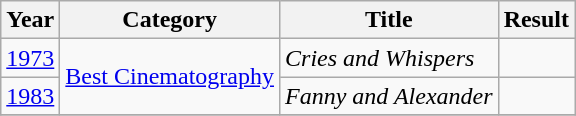<table class="wikitable">
<tr>
<th>Year</th>
<th>Category</th>
<th>Title</th>
<th>Result</th>
</tr>
<tr>
<td><a href='#'>1973</a></td>
<td rowspan=2><a href='#'>Best Cinematography</a></td>
<td><em>Cries and Whispers</em></td>
<td></td>
</tr>
<tr>
<td><a href='#'>1983</a></td>
<td><em>Fanny and Alexander</em></td>
<td></td>
</tr>
<tr>
</tr>
</table>
